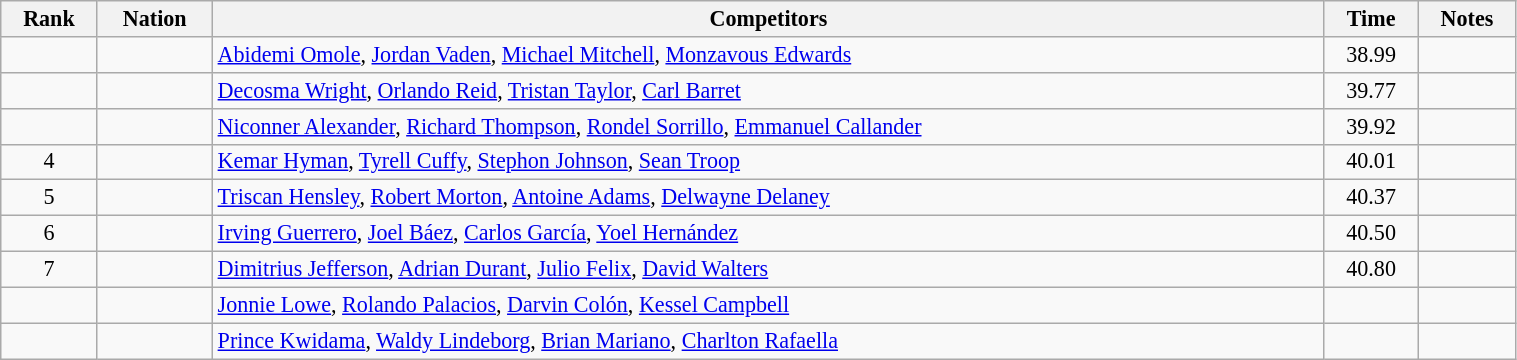<table class="wikitable sortable" width=80% style="text-align:center; font-size:92%">
<tr>
<th>Rank</th>
<th>Nation</th>
<th>Competitors</th>
<th>Time</th>
<th>Notes</th>
</tr>
<tr>
<td></td>
<td align=left></td>
<td align=left><a href='#'>Abidemi Omole</a>, <a href='#'>Jordan Vaden</a>, <a href='#'>Michael Mitchell</a>, <a href='#'>Monzavous Edwards</a></td>
<td>38.99</td>
<td></td>
</tr>
<tr>
<td></td>
<td align=left></td>
<td align=left><a href='#'>Decosma Wright</a>, <a href='#'>Orlando Reid</a>, <a href='#'>Tristan Taylor</a>, <a href='#'>Carl Barret</a></td>
<td>39.77</td>
<td></td>
</tr>
<tr>
<td></td>
<td align=left></td>
<td align=left><a href='#'>Niconner Alexander</a>, <a href='#'>Richard Thompson</a>, <a href='#'>Rondel Sorrillo</a>, <a href='#'>Emmanuel Callander</a></td>
<td>39.92</td>
<td></td>
</tr>
<tr>
<td>4</td>
<td align=left></td>
<td align=left><a href='#'>Kemar Hyman</a>, <a href='#'>Tyrell Cuffy</a>, <a href='#'>Stephon Johnson</a>, <a href='#'>Sean Troop</a></td>
<td>40.01</td>
<td></td>
</tr>
<tr>
<td>5</td>
<td align=left></td>
<td align=left><a href='#'>Triscan Hensley</a>, <a href='#'>Robert Morton</a>, <a href='#'>Antoine Adams</a>, <a href='#'>Delwayne Delaney</a></td>
<td>40.37</td>
<td></td>
</tr>
<tr>
<td>6</td>
<td align=left></td>
<td align=left><a href='#'>Irving Guerrero</a>, <a href='#'>Joel Báez</a>, <a href='#'>Carlos García</a>, <a href='#'>Yoel Hernández</a></td>
<td>40.50</td>
<td></td>
</tr>
<tr>
<td>7</td>
<td align=left></td>
<td align=left><a href='#'>Dimitrius Jefferson</a>, <a href='#'>Adrian Durant</a>, <a href='#'>Julio Felix</a>, <a href='#'>David Walters</a></td>
<td>40.80</td>
<td></td>
</tr>
<tr>
<td></td>
<td align=left></td>
<td align=left><a href='#'>Jonnie Lowe</a>, <a href='#'>Rolando Palacios</a>, <a href='#'>Darvin Colón</a>, <a href='#'>Kessel Campbell</a></td>
<td></td>
<td></td>
</tr>
<tr>
<td></td>
<td align=left></td>
<td align=left><a href='#'>Prince Kwidama</a>, <a href='#'>Waldy Lindeborg</a>, <a href='#'>Brian Mariano</a>, <a href='#'>Charlton Rafaella</a></td>
<td></td>
<td></td>
</tr>
</table>
